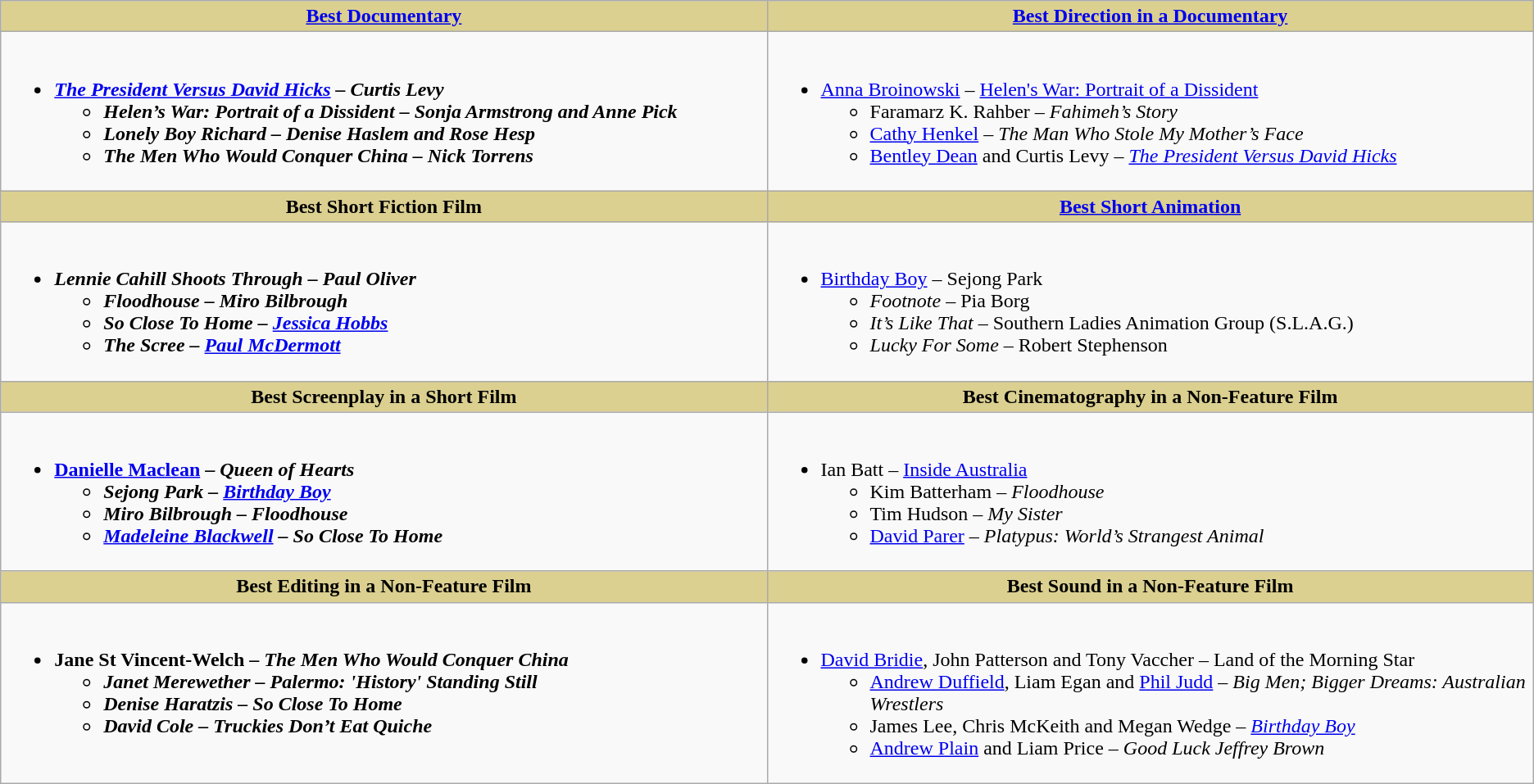<table class=wikitable style="width="100%">
<tr>
<th style="background:#DBD090;" ! style="width="50%"><a href='#'>Best Documentary</a></th>
<th style="background:#DBD090;" ! style="width="50%"><a href='#'>Best Direction in a Documentary</a></th>
</tr>
<tr>
<td valign="top" width="50%"><br><ul><li><strong><em><a href='#'>The President Versus David Hicks</a><em> – Curtis Levy<strong><ul><li></em>Helen’s War: Portrait of a Dissident<em> – Sonja Armstrong and Anne Pick</li><li></em>Lonely Boy Richard<em> – Denise Haslem and Rose Hesp</li><li></em>The Men Who Would Conquer China<em> – Nick Torrens</li></ul></li></ul></td>
<td valign="top" width="50%"><br><ul><li></strong><a href='#'>Anna Broinowski</a> – </em><a href='#'>Helen's War: Portrait of a Dissident</a></em></strong><ul><li>Faramarz K. Rahber – <em>Fahimeh’s Story</em></li><li><a href='#'>Cathy Henkel</a> – <em>The Man Who Stole My Mother’s Face</em></li><li><a href='#'>Bentley Dean</a> and Curtis Levy – <em><a href='#'>The President Versus David Hicks</a></em></li></ul></li></ul></td>
</tr>
<tr>
<th style="background:#DBD090;" ! style="width="50%">Best Short Fiction Film</th>
<th style="background:#DBD090;" ! style="width="50%"><a href='#'>Best Short Animation</a></th>
</tr>
<tr>
<td valign="top" width="50%"><br><ul><li><strong><em>Lennie Cahill Shoots Through<em> – Paul Oliver<strong><ul><li></em>Floodhouse<em> – Miro Bilbrough</li><li></em>So Close To Home<em> – <a href='#'>Jessica Hobbs</a></li><li></em>The Scree<em> – <a href='#'>Paul McDermott</a></li></ul></li></ul></td>
<td valign="top" width="50%"><br><ul><li></em></strong><a href='#'>Birthday Boy</a></em> – Sejong Park</strong><ul><li><em>Footnote</em> – Pia Borg</li><li><em>It’s Like That</em> – Southern Ladies Animation Group (S.L.A.G.)</li><li><em>Lucky For Some</em> – Robert Stephenson</li></ul></li></ul></td>
</tr>
<tr>
<th style="background:#DBD090;" ! style="width="50%">Best Screenplay in a Short Film</th>
<th style="background:#DBD090;" ! style="width="50%">Best Cinematography in a Non-Feature Film</th>
</tr>
<tr>
<td valign="top" width="50%"><br><ul><li><strong><a href='#'>Danielle Maclean</a> – <em>Queen of Hearts<strong><em><ul><li>Sejong Park – </em><a href='#'>Birthday Boy</a><em></li><li>Miro Bilbrough – </em>Floodhouse<em></li><li><a href='#'>Madeleine Blackwell</a> – </em>So Close To Home<em></li></ul></li></ul></td>
<td valign="top" width="50%"><br><ul><li></strong>Ian Batt – </em><a href='#'>Inside Australia</a></em></strong><ul><li>Kim Batterham – <em>Floodhouse</em></li><li>Tim Hudson – <em>My Sister</em></li><li><a href='#'>David Parer</a> – <em>Platypus: World’s Strangest Animal</em></li></ul></li></ul></td>
</tr>
<tr>
<th style="background:#DBD090;" ! style="width="50%">Best Editing in a Non-Feature Film</th>
<th style="background:#DBD090;" ! style="width="50%">Best Sound in a Non-Feature Film</th>
</tr>
<tr>
<td valign="top" width="50%"><br><ul><li><strong>Jane St Vincent-Welch – <em>The Men Who Would Conquer China<strong><em><ul><li>Janet Merewether – </em>Palermo: 'History' Standing Still<em></li><li>Denise Haratzis – </em>So Close To Home<em></li><li>David Cole – </em>Truckies Don’t Eat Quiche<em></li></ul></li></ul></td>
<td valign="top" width="50%"><br><ul><li></strong><a href='#'>David Bridie</a>, John Patterson and Tony Vaccher – </em>Land of the Morning Star</em></strong><ul><li><a href='#'>Andrew Duffield</a>, Liam Egan and <a href='#'>Phil Judd</a> – <em>Big Men; Bigger Dreams: Australian Wrestlers</em></li><li>James Lee, Chris McKeith and Megan Wedge – <em><a href='#'>Birthday Boy</a></em></li><li><a href='#'>Andrew Plain</a> and Liam Price – <em>Good Luck Jeffrey Brown</em></li></ul></li></ul></td>
</tr>
</table>
